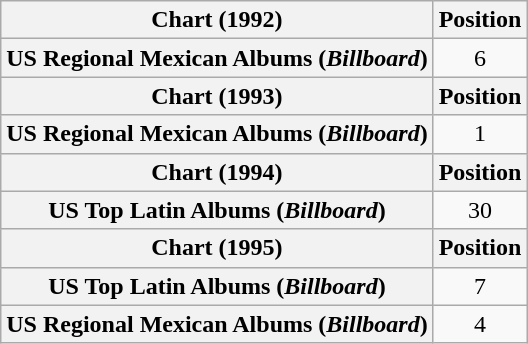<table class="wikitable sortable plainrowheaders" style="text-align:center;">
<tr>
<th scope="col">Chart (1992)</th>
<th scope="col">Position</th>
</tr>
<tr>
<th scope="row">US Regional Mexican Albums (<em>Billboard</em>)</th>
<td>6</td>
</tr>
<tr>
<th scope="col">Chart (1993)</th>
<th scope="col">Position</th>
</tr>
<tr>
<th scope="row">US Regional Mexican Albums (<em>Billboard</em>)</th>
<td>1</td>
</tr>
<tr>
<th scope="col">Chart (1994)</th>
<th scope="col">Position</th>
</tr>
<tr>
<th scope="row">US Top Latin Albums (<em>Billboard</em>)</th>
<td>30</td>
</tr>
<tr>
<th scope="col">Chart (1995)</th>
<th scope="col">Position</th>
</tr>
<tr>
<th scope="row">US Top Latin Albums (<em>Billboard</em>)</th>
<td>7</td>
</tr>
<tr>
<th scope="row">US Regional Mexican Albums (<em>Billboard</em>)</th>
<td>4</td>
</tr>
</table>
